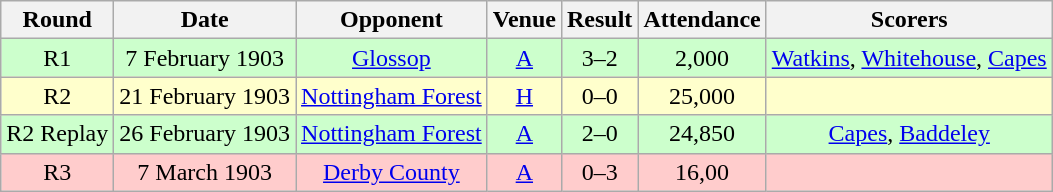<table class="wikitable" style="font-size:100%; text-align:center">
<tr>
<th>Round</th>
<th>Date</th>
<th>Opponent</th>
<th>Venue</th>
<th>Result</th>
<th>Attendance</th>
<th>Scorers</th>
</tr>
<tr style="background-color: #CCFFCC;">
<td>R1</td>
<td>7 February 1903</td>
<td><a href='#'>Glossop</a></td>
<td><a href='#'>A</a></td>
<td>3–2</td>
<td>2,000</td>
<td><a href='#'>Watkins</a>, <a href='#'>Whitehouse</a>, <a href='#'>Capes</a></td>
</tr>
<tr style="background-color: #FFFFCC;">
<td>R2</td>
<td>21 February 1903</td>
<td><a href='#'>Nottingham Forest</a></td>
<td><a href='#'>H</a></td>
<td>0–0</td>
<td>25,000</td>
<td></td>
</tr>
<tr style="background-color: #CCFFCC;">
<td>R2 Replay</td>
<td>26 February 1903</td>
<td><a href='#'>Nottingham Forest</a></td>
<td><a href='#'>A</a></td>
<td>2–0</td>
<td>24,850</td>
<td><a href='#'>Capes</a>, <a href='#'>Baddeley</a></td>
</tr>
<tr style="background-color: #FFCCCC;">
<td>R3</td>
<td>7 March 1903</td>
<td><a href='#'>Derby County</a></td>
<td><a href='#'>A</a></td>
<td>0–3</td>
<td>16,00</td>
<td></td>
</tr>
</table>
